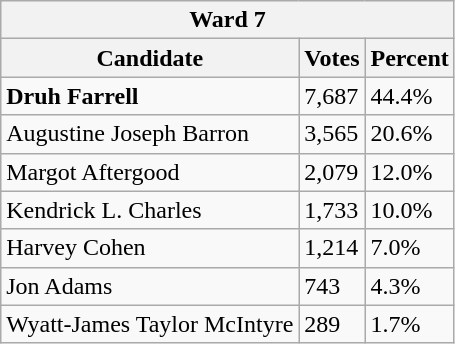<table class="wikitable">
<tr>
<th colspan="3">Ward 7</th>
</tr>
<tr>
<th>Candidate</th>
<th>Votes</th>
<th>Percent</th>
</tr>
<tr>
<td><strong>Druh Farrell</strong></td>
<td>7,687</td>
<td>44.4%</td>
</tr>
<tr>
<td>Augustine Joseph Barron</td>
<td>3,565</td>
<td>20.6%</td>
</tr>
<tr>
<td>Margot Aftergood</td>
<td>2,079</td>
<td>12.0%</td>
</tr>
<tr>
<td>Kendrick L. Charles</td>
<td>1,733</td>
<td>10.0%</td>
</tr>
<tr>
<td>Harvey Cohen</td>
<td>1,214</td>
<td>7.0%</td>
</tr>
<tr>
<td>Jon Adams</td>
<td>743</td>
<td>4.3%</td>
</tr>
<tr>
<td>Wyatt-James Taylor McIntyre</td>
<td>289</td>
<td>1.7%</td>
</tr>
</table>
